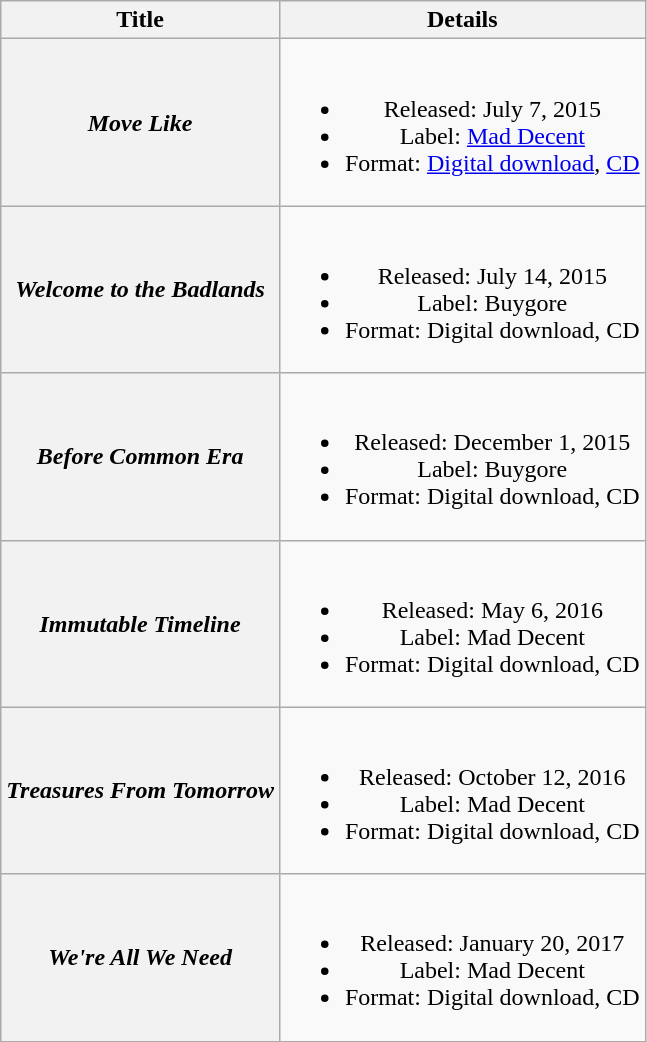<table class="wikitable plainrowheaders" style="text-align:center;">
<tr>
<th scope="col">Title</th>
<th scope="col">Details</th>
</tr>
<tr>
<th scope="row"><em>Move Like</em></th>
<td><br><ul><li>Released: July 7, 2015</li><li>Label: <a href='#'>Mad Decent</a></li><li>Format: <a href='#'>Digital download</a>, <a href='#'>CD</a></li></ul></td>
</tr>
<tr>
<th scope="row"><em>Welcome to the Badlands</em></th>
<td><br><ul><li>Released: July 14, 2015</li><li>Label: Buygore</li><li>Format: Digital download, CD</li></ul></td>
</tr>
<tr>
<th scope="row"><em>Before Common Era</em></th>
<td><br><ul><li>Released: December 1, 2015</li><li>Label: Buygore</li><li>Format: Digital download, CD</li></ul></td>
</tr>
<tr>
<th scope="row"><em>Immutable Timeline</em></th>
<td><br><ul><li>Released: May 6, 2016</li><li>Label: Mad Decent</li><li>Format: Digital download, CD</li></ul></td>
</tr>
<tr>
<th scope="row"><em>Treasures From Tomorrow</em></th>
<td><br><ul><li>Released: October 12, 2016</li><li>Label: Mad Decent</li><li>Format: Digital download, CD</li></ul></td>
</tr>
<tr>
<th scope="row"><em>We're All We Need</em></th>
<td><br><ul><li>Released: January 20, 2017</li><li>Label: Mad Decent</li><li>Format: Digital download, CD</li></ul></td>
</tr>
</table>
